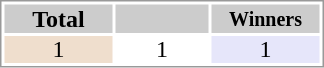<table style="border: 1px solid #999; background-color:#FFFFFF; line-height:16px; text-align:center">
<tr>
<th width="70" style="background-color: #ccc;">Total</th>
<th width="60" style="background-color: #ccc;"><small></small></th>
<th width="70" style="background-color: #ccc;"><small>Winners</small></th>
</tr>
<tr>
<td bgcolor="#EFDECD">1</td>
<td>1</td>
<td bgcolor="#E6E6FA">1</td>
</tr>
</table>
